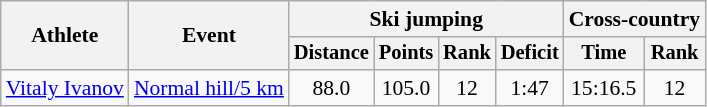<table class="wikitable" style="font-size:90%">
<tr>
<th rowspan=2>Athlete</th>
<th rowspan=2>Event</th>
<th colspan="4">Ski jumping</th>
<th colspan=2>Cross-country</th>
</tr>
<tr style="font-size:95%">
<th>Distance</th>
<th>Points</th>
<th>Rank</th>
<th>Deficit</th>
<th>Time</th>
<th>Rank</th>
</tr>
<tr align=center>
<td align=left><a href='#'>Vitaly Ivanov</a></td>
<td align=left><a href='#'>Normal hill/5 km</a></td>
<td>88.0</td>
<td>105.0</td>
<td>12</td>
<td>1:47</td>
<td>15:16.5</td>
<td>12</td>
</tr>
</table>
